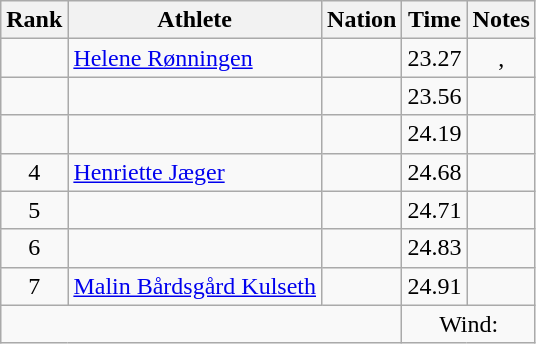<table class="wikitable sortable" style="text-align:center;">
<tr>
<th scope="col" style="width: 10px;">Rank</th>
<th scope="col">Athlete</th>
<th scope="col">Nation</th>
<th scope="col">Time</th>
<th scope="col">Notes</th>
</tr>
<tr>
<td></td>
<td align=left><a href='#'>Helene Rønningen</a></td>
<td align=left></td>
<td>23.27</td>
<td><strong></strong>, </td>
</tr>
<tr>
<td></td>
<td align=left></td>
<td align=left></td>
<td>23.56</td>
<td></td>
</tr>
<tr>
<td></td>
<td align=left></td>
<td align=left></td>
<td>24.19</td>
<td></td>
</tr>
<tr>
<td>4</td>
<td align=left><a href='#'>Henriette Jæger</a></td>
<td align=left></td>
<td>24.68</td>
<td></td>
</tr>
<tr>
<td>5</td>
<td align=left></td>
<td align=left></td>
<td>24.71</td>
<td></td>
</tr>
<tr>
<td>6</td>
<td align=left></td>
<td align=left></td>
<td>24.83</td>
<td></td>
</tr>
<tr>
<td>7</td>
<td align=left><a href='#'>Malin Bårdsgård Kulseth</a></td>
<td align=left></td>
<td>24.91</td>
<td></td>
</tr>
<tr class="sortbottom">
<td colspan="3"></td>
<td colspan="2">Wind: </td>
</tr>
</table>
